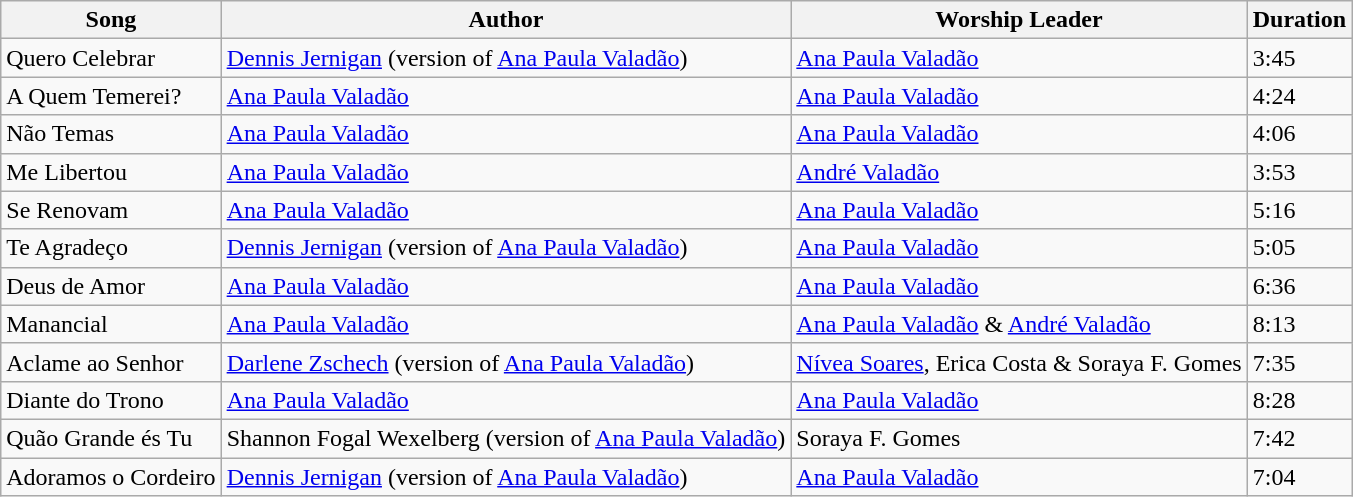<table class="wikitable">
<tr>
<th>Song</th>
<th>Author</th>
<th>Worship Leader</th>
<th>Duration</th>
</tr>
<tr>
<td>Quero Celebrar</td>
<td><a href='#'>Dennis Jernigan</a> (version of <a href='#'>Ana Paula Valadão</a>)</td>
<td><a href='#'>Ana Paula Valadão</a></td>
<td>3:45</td>
</tr>
<tr>
<td>A Quem Temerei?</td>
<td><a href='#'>Ana Paula Valadão</a></td>
<td><a href='#'>Ana Paula Valadão</a></td>
<td>4:24</td>
</tr>
<tr>
<td>Não Temas</td>
<td><a href='#'>Ana Paula Valadão</a></td>
<td><a href='#'>Ana Paula Valadão</a></td>
<td>4:06</td>
</tr>
<tr>
<td>Me Libertou</td>
<td><a href='#'>Ana Paula Valadão</a></td>
<td><a href='#'>André Valadão</a></td>
<td>3:53</td>
</tr>
<tr>
<td>Se Renovam</td>
<td><a href='#'>Ana Paula Valadão</a></td>
<td><a href='#'>Ana Paula Valadão</a></td>
<td>5:16</td>
</tr>
<tr>
<td>Te Agradeço</td>
<td><a href='#'>Dennis Jernigan</a> (version of <a href='#'>Ana Paula Valadão</a>)</td>
<td><a href='#'>Ana Paula Valadão</a></td>
<td>5:05</td>
</tr>
<tr>
<td>Deus de Amor</td>
<td><a href='#'>Ana Paula Valadão</a></td>
<td><a href='#'>Ana Paula Valadão</a></td>
<td>6:36</td>
</tr>
<tr>
<td>Manancial</td>
<td><a href='#'>Ana Paula Valadão</a></td>
<td><a href='#'>Ana Paula Valadão</a> & <a href='#'>André Valadão</a></td>
<td>8:13</td>
</tr>
<tr>
<td>Aclame ao Senhor</td>
<td><a href='#'>Darlene Zschech</a> (version of <a href='#'>Ana Paula Valadão</a>)</td>
<td><a href='#'>Nívea Soares</a>, Erica Costa & Soraya F. Gomes</td>
<td>7:35</td>
</tr>
<tr>
<td>Diante do Trono</td>
<td><a href='#'>Ana Paula Valadão</a></td>
<td><a href='#'>Ana Paula Valadão</a></td>
<td>8:28</td>
</tr>
<tr>
<td>Quão Grande és Tu</td>
<td>Shannon Fogal Wexelberg (version of <a href='#'>Ana Paula Valadão</a>)</td>
<td>Soraya F. Gomes</td>
<td>7:42</td>
</tr>
<tr>
<td>Adoramos o Cordeiro</td>
<td><a href='#'>Dennis Jernigan</a> (version of <a href='#'>Ana Paula Valadão</a>)</td>
<td><a href='#'>Ana Paula Valadão</a></td>
<td>7:04</td>
</tr>
</table>
